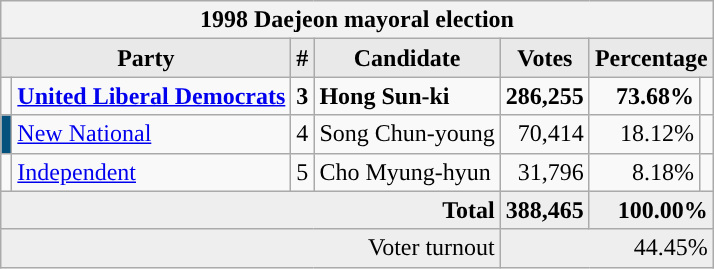<table class="wikitable">
<tr>
<th colspan="7">1998 Daejeon mayoral election</th>
</tr>
<tr>
<th style="background-color:#E9E9E9" colspan=2>Party</th>
<th style="background-color:#E9E9E9">#</th>
<th style="background-color:#E9E9E9">Candidate</th>
<th style="background-color:#E9E9E9">Votes</th>
<th style="background-color:#E9E9E9" colspan=2>Percentage</th>
</tr>
<tr style="font-weight:bold">
<td></td>
<td align=left><a href='#'>United Liberal Democrats</a></td>
<td align=center>3</td>
<td align=left>Hong Sun-ki</td>
<td align=right>286,255</td>
<td align=right>73.68%</td>
<td align=right></td>
</tr>
<tr>
<td bgcolor="#05517E"></td>
<td align=left><a href='#'>New National</a></td>
<td align=center>4</td>
<td align=left>Song Chun-young</td>
<td align=right>70,414</td>
<td align=right>18.12%</td>
<td align=right></td>
</tr>
<tr>
<td></td>
<td align=left><a href='#'>Independent</a></td>
<td align=center>5</td>
<td align=left>Cho Myung-hyun</td>
<td align=right>31,796</td>
<td align=right>8.18%</td>
<td align=right></td>
</tr>
<tr bgcolor="#EEEEEE" style="font-weight:bold">
<td colspan="4" align=right>Total</td>
<td align=right>388,465</td>
<td align=right colspan=2>100.00%</td>
</tr>
<tr bgcolor="#EEEEEE">
<td colspan="4" align="right">Voter turnout</td>
<td colspan="3" align="right">44.45%</td>
</tr>
</table>
